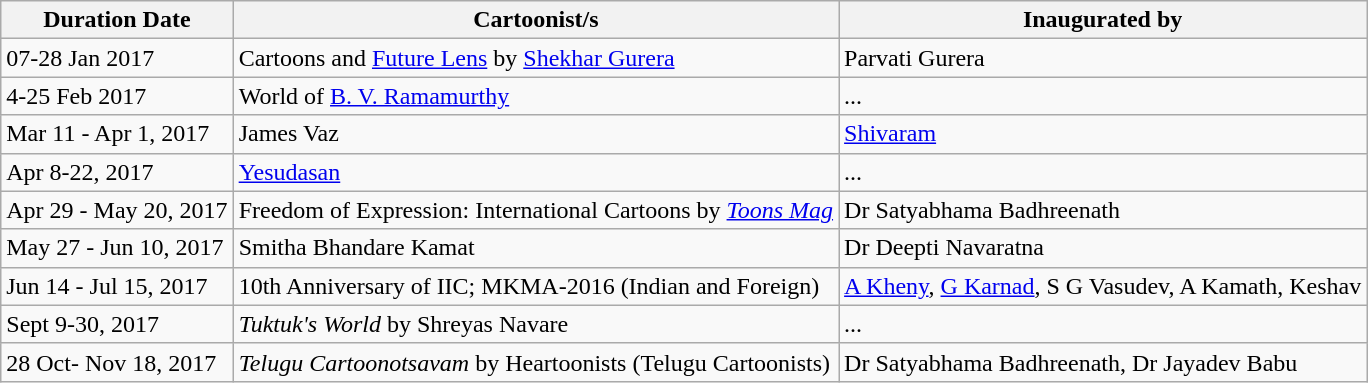<table class="wikitable sortable">
<tr>
<th>Duration Date</th>
<th>Cartoonist/s</th>
<th>Inaugurated by</th>
</tr>
<tr>
<td>07-28 Jan 2017</td>
<td>Cartoons and <a href='#'>Future Lens</a> by <a href='#'>Shekhar Gurera</a></td>
<td>Parvati Gurera</td>
</tr>
<tr>
<td>4-25 Feb 2017</td>
<td>World of <a href='#'>B. V. Ramamurthy</a></td>
<td>...</td>
</tr>
<tr>
<td>Mar 11 - Apr 1, 2017</td>
<td>James Vaz</td>
<td><a href='#'>Shivaram</a></td>
</tr>
<tr>
<td>Apr 8-22, 2017</td>
<td><a href='#'>Yesudasan</a></td>
<td>...</td>
</tr>
<tr>
<td>Apr 29 - May 20, 2017</td>
<td>Freedom of Expression: International Cartoons by <em><a href='#'>Toons Mag</a></em></td>
<td>Dr Satyabhama Badhreenath</td>
</tr>
<tr>
<td>May 27 - Jun 10, 2017</td>
<td>Smitha Bhandare Kamat</td>
<td>Dr Deepti Navaratna</td>
</tr>
<tr>
<td>Jun 14 - Jul 15, 2017</td>
<td>10th Anniversary of IIC; MKMA-2016 (Indian and Foreign)</td>
<td><a href='#'>A Kheny</a>, <a href='#'>G Karnad</a>, S G Vasudev, A Kamath, Keshav</td>
</tr>
<tr>
<td>Sept 9-30, 2017</td>
<td><em>Tuktuk's World</em> by Shreyas Navare</td>
<td>...</td>
</tr>
<tr>
<td>28 Oct- Nov 18, 2017</td>
<td><em>Telugu Cartoonotsavam</em> by Heartoonists (Telugu Cartoonists)</td>
<td>Dr Satyabhama Badhreenath, Dr Jayadev Babu</td>
</tr>
</table>
